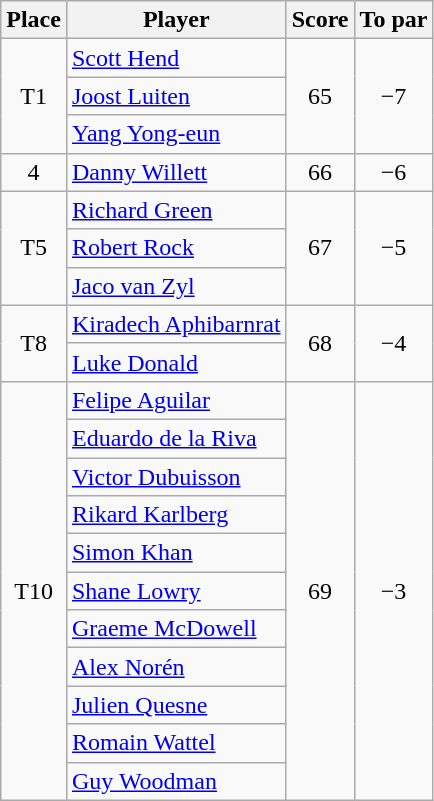<table class="wikitable">
<tr>
<th>Place</th>
<th>Player</th>
<th>Score</th>
<th>To par</th>
</tr>
<tr>
<td align=center rowspan=3>T1</td>
<td> <a href='#'>Scott Hend</a></td>
<td align=center rowspan=3>65</td>
<td align=center rowspan=3>−7</td>
</tr>
<tr>
<td> <a href='#'>Joost Luiten</a></td>
</tr>
<tr>
<td> <a href='#'>Yang Yong-eun</a></td>
</tr>
<tr>
<td align=center>4</td>
<td> <a href='#'>Danny Willett</a></td>
<td align=center>66</td>
<td align=center>−6</td>
</tr>
<tr>
<td align=center rowspan=3>T5</td>
<td> <a href='#'>Richard Green</a></td>
<td align=center rowspan=3>67</td>
<td align=center rowspan=3>−5</td>
</tr>
<tr>
<td> <a href='#'>Robert Rock</a></td>
</tr>
<tr>
<td> <a href='#'>Jaco van Zyl</a></td>
</tr>
<tr>
<td align=center rowspan=2>T8</td>
<td> <a href='#'>Kiradech Aphibarnrat</a></td>
<td align=center rowspan=2>68</td>
<td align=center rowspan=2>−4</td>
</tr>
<tr>
<td> <a href='#'>Luke Donald</a></td>
</tr>
<tr>
<td align=center rowspan=11>T10</td>
<td> <a href='#'>Felipe Aguilar</a></td>
<td align=center rowspan=11>69</td>
<td align=center rowspan=11>−3</td>
</tr>
<tr>
<td> <a href='#'>Eduardo de la Riva</a></td>
</tr>
<tr>
<td> <a href='#'>Victor Dubuisson</a></td>
</tr>
<tr>
<td> <a href='#'>Rikard Karlberg</a></td>
</tr>
<tr>
<td> <a href='#'>Simon Khan</a></td>
</tr>
<tr>
<td> <a href='#'>Shane Lowry</a></td>
</tr>
<tr>
<td> <a href='#'>Graeme McDowell</a></td>
</tr>
<tr>
<td> <a href='#'>Alex Norén</a></td>
</tr>
<tr>
<td> <a href='#'>Julien Quesne</a></td>
</tr>
<tr>
<td> <a href='#'>Romain Wattel</a></td>
</tr>
<tr>
<td> <a href='#'>Guy Woodman</a></td>
</tr>
</table>
